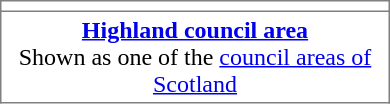<table class="toccolours" style="border-collapse: collapse; float: right; margin: 0 0 1em 1em;" border="1" cellpadding="3" cellspacing="0" width="260">
<tr>
<td align="center"></td>
</tr>
<tr>
<td align="center"><strong><a href='#'>Highland council area</a></strong> <br> Shown as one of the <a href='#'>council areas of Scotland</a></td>
</tr>
</table>
